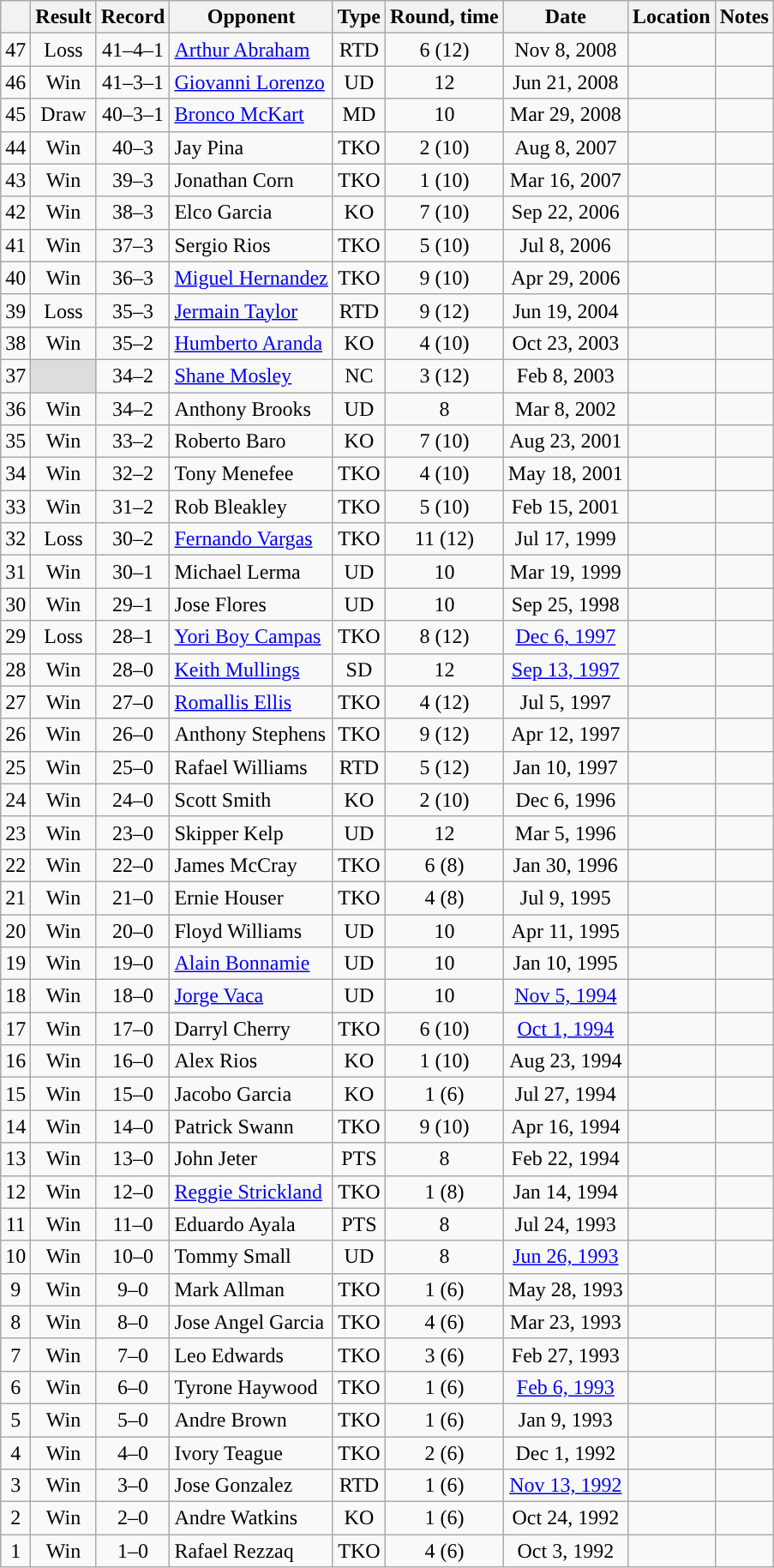<table class="wikitable" style="text-align:center">
<tr>
<th></th>
<th>Result</th>
<th>Record</th>
<th>Opponent</th>
<th>Type</th>
<th>Round, time</th>
<th>Date</th>
<th>Location</th>
<th>Notes</th>
</tr>
<tr>
<td>47</td>
<td>Loss</td>
<td>41–4–1 </td>
<td align=left><a href='#'>Arthur Abraham</a></td>
<td>RTD</td>
<td>6 (12)</td>
<td>Nov 8, 2008</td>
<td align=left></td>
<td align=left></td>
</tr>
<tr>
<td>46</td>
<td>Win</td>
<td>41–3–1 </td>
<td align=left><a href='#'>Giovanni Lorenzo</a></td>
<td>UD</td>
<td>12</td>
<td>Jun 21, 2008</td>
<td align=left></td>
<td align=left></td>
</tr>
<tr>
<td>45</td>
<td>Draw</td>
<td>40–3–1 </td>
<td align=left><a href='#'>Bronco McKart</a></td>
<td>MD</td>
<td>10</td>
<td>Mar 29, 2008</td>
<td align=left></td>
<td align=left></td>
</tr>
<tr>
<td>44</td>
<td>Win</td>
<td>40–3 </td>
<td align=left>Jay Pina</td>
<td>TKO</td>
<td>2 (10)</td>
<td>Aug 8, 2007</td>
<td align=left></td>
<td align=left></td>
</tr>
<tr>
<td>43</td>
<td>Win</td>
<td>39–3 </td>
<td align=left>Jonathan Corn</td>
<td>TKO</td>
<td>1 (10)</td>
<td>Mar 16, 2007</td>
<td align=left></td>
<td align=left></td>
</tr>
<tr>
<td>42</td>
<td>Win</td>
<td>38–3 </td>
<td align=left>Elco Garcia</td>
<td>KO</td>
<td>7 (10)</td>
<td>Sep 22, 2006</td>
<td align=left></td>
<td align=left></td>
</tr>
<tr>
<td>41</td>
<td>Win</td>
<td>37–3 </td>
<td align=left>Sergio Rios</td>
<td>TKO</td>
<td>5 (10)</td>
<td>Jul 8, 2006</td>
<td align=left></td>
<td align=left></td>
</tr>
<tr>
<td>40</td>
<td>Win</td>
<td>36–3 </td>
<td align=left><a href='#'>Miguel Hernandez</a></td>
<td>TKO</td>
<td>9 (10)</td>
<td>Apr 29, 2006</td>
<td align=left></td>
<td align=left></td>
</tr>
<tr>
<td>39</td>
<td>Loss</td>
<td>35–3 </td>
<td align=left><a href='#'>Jermain Taylor</a></td>
<td>RTD</td>
<td>9 (12)</td>
<td>Jun 19, 2004</td>
<td align=left></td>
<td align=left></td>
</tr>
<tr>
<td>38</td>
<td>Win</td>
<td>35–2 </td>
<td align=left><a href='#'>Humberto Aranda</a></td>
<td>KO</td>
<td>4 (10)</td>
<td>Oct 23, 2003</td>
<td align=left></td>
<td align=left></td>
</tr>
<tr>
<td>37</td>
<td style="background:#DDD"></td>
<td>34–2 </td>
<td align=left><a href='#'>Shane Mosley</a></td>
<td>NC</td>
<td>3 (12)</td>
<td>Feb 8, 2003</td>
<td align=left></td>
<td align=left></td>
</tr>
<tr>
<td>36</td>
<td>Win</td>
<td>34–2</td>
<td align=left>Anthony Brooks</td>
<td>UD</td>
<td>8</td>
<td>Mar 8, 2002</td>
<td align=left></td>
<td align=left></td>
</tr>
<tr>
<td>35</td>
<td>Win</td>
<td>33–2</td>
<td align=left>Roberto Baro</td>
<td>KO</td>
<td>7 (10)</td>
<td>Aug 23, 2001</td>
<td align=left></td>
<td align=left></td>
</tr>
<tr>
<td>34</td>
<td>Win</td>
<td>32–2</td>
<td align=left>Tony Menefee</td>
<td>TKO</td>
<td>4 (10)</td>
<td>May 18, 2001</td>
<td align=left></td>
<td align=left></td>
</tr>
<tr>
<td>33</td>
<td>Win</td>
<td>31–2</td>
<td align=left>Rob Bleakley</td>
<td>TKO</td>
<td>5 (10)</td>
<td>Feb 15, 2001</td>
<td align=left></td>
<td align=left></td>
</tr>
<tr>
<td>32</td>
<td>Loss</td>
<td>30–2</td>
<td align=left><a href='#'>Fernando Vargas</a></td>
<td>TKO</td>
<td>11 (12)</td>
<td>Jul 17, 1999</td>
<td align=left></td>
<td align=left></td>
</tr>
<tr>
<td>31</td>
<td>Win</td>
<td>30–1</td>
<td align=left>Michael Lerma</td>
<td>UD</td>
<td>10</td>
<td>Mar 19, 1999</td>
<td align=left></td>
<td align=left></td>
</tr>
<tr>
<td>30</td>
<td>Win</td>
<td>29–1</td>
<td align=left>Jose Flores</td>
<td>UD</td>
<td>10</td>
<td>Sep 25, 1998</td>
<td align=left></td>
<td align=left></td>
</tr>
<tr>
<td>29</td>
<td>Loss</td>
<td>28–1</td>
<td align=left><a href='#'>Yori Boy Campas</a></td>
<td>TKO</td>
<td>8 (12)</td>
<td><a href='#'>Dec 6, 1997</a></td>
<td align=left></td>
<td align=left></td>
</tr>
<tr>
<td>28</td>
<td>Win</td>
<td>28–0</td>
<td align=left><a href='#'>Keith Mullings</a></td>
<td>SD</td>
<td>12</td>
<td><a href='#'>Sep 13, 1997</a></td>
<td align=left></td>
<td align=left></td>
</tr>
<tr>
<td>27</td>
<td>Win</td>
<td>27–0</td>
<td align=left><a href='#'>Romallis Ellis</a></td>
<td>TKO</td>
<td>4 (12)</td>
<td>Jul 5, 1997</td>
<td align=left></td>
<td align=left></td>
</tr>
<tr>
<td>26</td>
<td>Win</td>
<td>26–0</td>
<td align=left>Anthony Stephens</td>
<td>TKO</td>
<td>9 (12)</td>
<td>Apr 12, 1997</td>
<td align=left></td>
<td align=left></td>
</tr>
<tr>
<td>25</td>
<td>Win</td>
<td>25–0</td>
<td align=left>Rafael Williams</td>
<td>RTD</td>
<td>5 (12)</td>
<td>Jan 10, 1997</td>
<td align=left></td>
<td align=left></td>
</tr>
<tr>
<td>24</td>
<td>Win</td>
<td>24–0</td>
<td align=left>Scott Smith</td>
<td>KO</td>
<td>2 (10)</td>
<td>Dec 6, 1996</td>
<td align=left></td>
<td align=left></td>
</tr>
<tr>
<td>23</td>
<td>Win</td>
<td>23–0</td>
<td align=left>Skipper Kelp</td>
<td>UD</td>
<td>12</td>
<td>Mar 5, 1996</td>
<td align=left></td>
<td align=left></td>
</tr>
<tr>
<td>22</td>
<td>Win</td>
<td>22–0</td>
<td align=left>James McCray</td>
<td>TKO</td>
<td>6 (8)</td>
<td>Jan 30, 1996</td>
<td align=left></td>
<td align=left></td>
</tr>
<tr>
<td>21</td>
<td>Win</td>
<td>21–0</td>
<td align=left>Ernie Houser</td>
<td>TKO</td>
<td>4 (8)</td>
<td>Jul 9, 1995</td>
<td align=left></td>
<td align=left></td>
</tr>
<tr>
<td>20</td>
<td>Win</td>
<td>20–0</td>
<td align=left>Floyd Williams</td>
<td>UD</td>
<td>10</td>
<td>Apr 11, 1995</td>
<td align=left></td>
<td align=left></td>
</tr>
<tr>
<td>19</td>
<td>Win</td>
<td>19–0</td>
<td align=left><a href='#'>Alain Bonnamie</a></td>
<td>UD</td>
<td>10</td>
<td>Jan 10, 1995</td>
<td align=left></td>
<td align=left></td>
</tr>
<tr>
<td>18</td>
<td>Win</td>
<td>18–0</td>
<td align=left><a href='#'>Jorge Vaca</a></td>
<td>UD</td>
<td>10</td>
<td><a href='#'>Nov 5, 1994</a></td>
<td align=left></td>
<td align=left></td>
</tr>
<tr>
<td>17</td>
<td>Win</td>
<td>17–0</td>
<td align=left>Darryl Cherry</td>
<td>TKO</td>
<td>6 (10)</td>
<td><a href='#'>Oct 1, 1994</a></td>
<td align=left></td>
<td align=left></td>
</tr>
<tr>
<td>16</td>
<td>Win</td>
<td>16–0</td>
<td align=left>Alex Rios</td>
<td>KO</td>
<td>1 (10)</td>
<td>Aug 23, 1994</td>
<td align=left></td>
<td align=left></td>
</tr>
<tr>
<td>15</td>
<td>Win</td>
<td>15–0</td>
<td align=left>Jacobo Garcia</td>
<td>KO</td>
<td>1 (6)</td>
<td>Jul 27, 1994</td>
<td align=left></td>
<td align=left></td>
</tr>
<tr>
<td>14</td>
<td>Win</td>
<td>14–0</td>
<td align=left>Patrick Swann</td>
<td>TKO</td>
<td>9 (10)</td>
<td>Apr 16, 1994</td>
<td align=left></td>
<td align=left></td>
</tr>
<tr>
<td>13</td>
<td>Win</td>
<td>13–0</td>
<td align=left>John Jeter</td>
<td>PTS</td>
<td>8</td>
<td>Feb 22, 1994</td>
<td align=left></td>
<td align=left></td>
</tr>
<tr>
<td>12</td>
<td>Win</td>
<td>12–0</td>
<td align=left><a href='#'>Reggie Strickland</a></td>
<td>TKO</td>
<td>1 (8)</td>
<td>Jan 14, 1994</td>
<td align=left></td>
<td align=left></td>
</tr>
<tr>
<td>11</td>
<td>Win</td>
<td>11–0</td>
<td align=left>Eduardo Ayala</td>
<td>PTS</td>
<td>8</td>
<td>Jul 24, 1993</td>
<td align=left></td>
<td></td>
</tr>
<tr>
<td>10</td>
<td>Win</td>
<td>10–0</td>
<td align=left>Tommy Small</td>
<td>UD</td>
<td>8</td>
<td><a href='#'>Jun 26, 1993</a></td>
<td align=left></td>
<td align=left></td>
</tr>
<tr>
<td>9</td>
<td>Win</td>
<td>9–0</td>
<td align=left>Mark Allman</td>
<td>TKO</td>
<td>1 (6)</td>
<td>May 28, 1993</td>
<td align=left></td>
<td align=left></td>
</tr>
<tr>
<td>8</td>
<td>Win</td>
<td>8–0</td>
<td align=left>Jose Angel Garcia</td>
<td>TKO</td>
<td>4 (6)</td>
<td>Mar 23, 1993</td>
<td align=left></td>
<td align=left></td>
</tr>
<tr>
<td>7</td>
<td>Win</td>
<td>7–0</td>
<td align=left>Leo Edwards</td>
<td>TKO</td>
<td>3 (6)</td>
<td>Feb 27, 1993</td>
<td align=left></td>
<td align=left></td>
</tr>
<tr>
<td>6</td>
<td>Win</td>
<td>6–0</td>
<td align=left>Tyrone Haywood</td>
<td>TKO</td>
<td>1 (6)</td>
<td><a href='#'>Feb 6, 1993</a></td>
<td align=left></td>
<td align=left></td>
</tr>
<tr>
<td>5</td>
<td>Win</td>
<td>5–0</td>
<td align=left>Andre Brown</td>
<td>TKO</td>
<td>1 (6)</td>
<td>Jan 9, 1993</td>
<td align=left></td>
<td align=left></td>
</tr>
<tr>
<td>4</td>
<td>Win</td>
<td>4–0</td>
<td align=left>Ivory Teague</td>
<td>TKO</td>
<td>2 (6)</td>
<td>Dec 1, 1992</td>
<td align=left></td>
<td align=left></td>
</tr>
<tr>
<td>3</td>
<td>Win</td>
<td>3–0</td>
<td align=left>Jose Gonzalez</td>
<td>RTD</td>
<td>1 (6)</td>
<td><a href='#'>Nov 13, 1992</a></td>
<td align=left></td>
<td align=left></td>
</tr>
<tr>
<td>2</td>
<td>Win</td>
<td>2–0</td>
<td align=left>Andre Watkins</td>
<td>KO</td>
<td>1 (6)</td>
<td>Oct 24, 1992</td>
<td align=left></td>
<td align=left></td>
</tr>
<tr>
<td>1</td>
<td>Win</td>
<td>1–0</td>
<td align=left>Rafael Rezzaq</td>
<td>TKO</td>
<td>4 (6)</td>
<td>Oct 3, 1992</td>
<td align=left></td>
<td align=left></td>
</tr>
</table>
